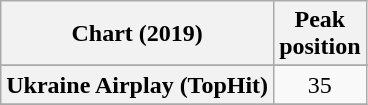<table class="wikitable sortable plainrowheaders" style="text-align:center;">
<tr>
<th>Chart (2019)</th>
<th>Peak<br>position</th>
</tr>
<tr>
</tr>
<tr>
<th scope="row">Ukraine Airplay (TopHit)</th>
<td>35</td>
</tr>
<tr>
</tr>
</table>
